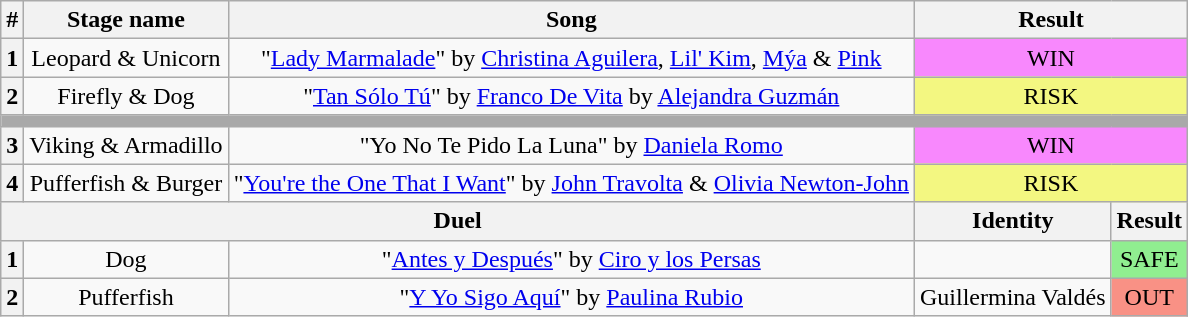<table class="wikitable plainrowheaders" style="text-align: center;">
<tr>
<th>#</th>
<th>Stage name</th>
<th>Song</th>
<th colspan="2">Result</th>
</tr>
<tr>
<th>1</th>
<td>Leopard & Unicorn</td>
<td>"<a href='#'>Lady Marmalade</a>" by <a href='#'>Christina Aguilera</a>, <a href='#'>Lil' Kim</a>, <a href='#'>Mýa</a> & <a href='#'>Pink</a></td>
<td colspan="2" bgcolor="#F888FD">WIN</td>
</tr>
<tr>
<th>2</th>
<td>Firefly & Dog</td>
<td>"<a href='#'>Tan Sólo Tú</a>" by <a href='#'>Franco De Vita</a> by <a href='#'>Alejandra Guzmán</a></td>
<td colspan="2" bgcolor="#F3F781">RISK</td>
</tr>
<tr>
<td colspan="5" style="background:darkgray"></td>
</tr>
<tr>
<th>3</th>
<td>Viking & Armadillo</td>
<td>"Yo No Te Pido La Luna" by <a href='#'>Daniela Romo</a></td>
<td colspan="2" bgcolor="#F888FD">WIN</td>
</tr>
<tr>
<th>4</th>
<td>Pufferfish & Burger</td>
<td>"<a href='#'>You're the One That I Want</a>" by <a href='#'>John Travolta</a> & <a href='#'>Olivia Newton-John</a></td>
<td colspan="2" bgcolor="#F3F781">RISK</td>
</tr>
<tr>
<th colspan="3">Duel</th>
<th>Identity</th>
<th>Result</th>
</tr>
<tr>
<th>1</th>
<td>Dog</td>
<td>"<a href='#'>Antes y Después</a>" by <a href='#'>Ciro y los Persas</a></td>
<td></td>
<td bgcolor="lightgreen">SAFE</td>
</tr>
<tr>
<th>2</th>
<td>Pufferfish</td>
<td>"<a href='#'>Y Yo Sigo Aquí</a>" by <a href='#'>Paulina Rubio</a></td>
<td>Guillermina Valdés</td>
<td bgcolor=#F99185>OUT</td>
</tr>
</table>
